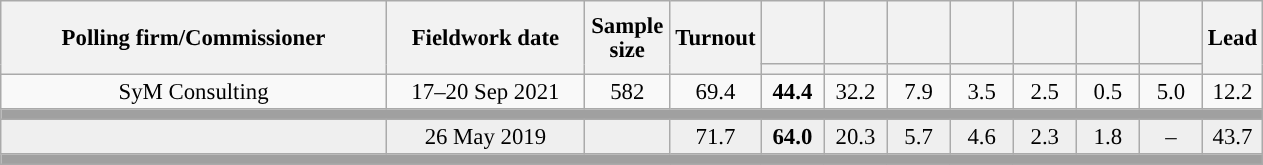<table class="wikitable collapsible collapsed" style="text-align:center; font-size:95%; line-height:16px;">
<tr style="height:42px;">
<th style="width:250px;" rowspan="2">Polling firm/Commissioner</th>
<th style="width:125px;" rowspan="2">Fieldwork date</th>
<th style="width:50px;" rowspan="2">Sample size</th>
<th style="width:45px;" rowspan="2">Turnout</th>
<th style="width:35px;"></th>
<th style="width:35px;"></th>
<th style="width:35px;"></th>
<th style="width:35px;"></th>
<th style="width:35px;"></th>
<th style="width:35px;"></th>
<th style="width:35px;"></th>
<th style="width:30px;" rowspan="2">Lead</th>
</tr>
<tr>
<th style="color:inherit;background:"></th>
<th style="color:inherit;background:"></th>
<th style="color:inherit;background:"></th>
<th style="color:inherit;background:"></th>
<th style="color:inherit;background:"></th>
<th style="color:inherit;background:"></th>
<th style="color:inherit;background:"></th>
</tr>
<tr>
<td>SyM Consulting</td>
<td>17–20 Sep 2021</td>
<td>582</td>
<td>69.4</td>
<td><strong>44.4</strong><br></td>
<td>32.2<br></td>
<td>7.9<br></td>
<td>3.5<br></td>
<td>2.5<br></td>
<td>0.5<br></td>
<td>5.0<br></td>
<td style="background:">12.2</td>
</tr>
<tr>
<td colspan="12" style="background:#A0A0A0"></td>
</tr>
<tr style="background:#EFEFEF;">
<td><strong></strong></td>
<td>26 May 2019</td>
<td></td>
<td>71.7</td>
<td><strong>64.0</strong><br></td>
<td>20.3<br></td>
<td>5.7<br></td>
<td>4.6<br></td>
<td>2.3<br></td>
<td>1.8<br></td>
<td>–</td>
<td style="background:">43.7</td>
</tr>
<tr>
<td colspan="12" style="background:#A0A0A0"></td>
</tr>
</table>
